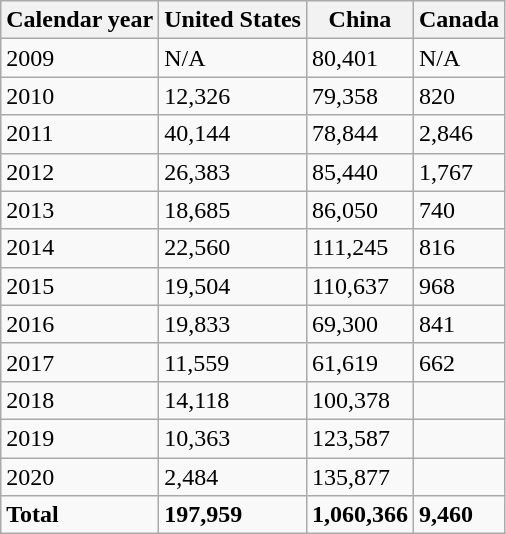<table class="wikitable">
<tr>
<th>Calendar year</th>
<th>United States</th>
<th>China</th>
<th>Canada</th>
</tr>
<tr>
<td>2009</td>
<td>N/A</td>
<td>80,401</td>
<td>N/A</td>
</tr>
<tr>
<td>2010</td>
<td>12,326</td>
<td>79,358</td>
<td>820</td>
</tr>
<tr>
<td>2011</td>
<td>40,144</td>
<td>78,844</td>
<td>2,846</td>
</tr>
<tr>
<td>2012</td>
<td>26,383</td>
<td>85,440</td>
<td>1,767</td>
</tr>
<tr>
<td>2013</td>
<td>18,685</td>
<td>86,050</td>
<td>740</td>
</tr>
<tr>
<td>2014</td>
<td>22,560</td>
<td>111,245</td>
<td>816</td>
</tr>
<tr>
<td>2015</td>
<td>19,504</td>
<td>110,637</td>
<td>968</td>
</tr>
<tr>
<td>2016</td>
<td>19,833</td>
<td>69,300</td>
<td>841</td>
</tr>
<tr>
<td>2017</td>
<td>11,559</td>
<td>61,619</td>
<td>662</td>
</tr>
<tr>
<td>2018</td>
<td>14,118</td>
<td>100,378</td>
<td></td>
</tr>
<tr>
<td>2019</td>
<td>10,363</td>
<td>123,587</td>
<td></td>
</tr>
<tr>
<td>2020</td>
<td>2,484</td>
<td>135,877</td>
<td></td>
</tr>
<tr>
<td><strong>Total</strong></td>
<td><strong>197,959</strong></td>
<td><strong>1,060,366</strong></td>
<td><strong>9,460</strong></td>
</tr>
</table>
